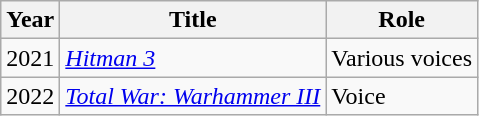<table class="wikitable sortable">
<tr>
<th>Year</th>
<th>Title</th>
<th>Role</th>
</tr>
<tr>
<td>2021</td>
<td><em><a href='#'>Hitman 3</a></em></td>
<td>Various voices</td>
</tr>
<tr>
<td>2022</td>
<td><em><a href='#'>Total War: Warhammer III</a></em></td>
<td>Voice</td>
</tr>
</table>
